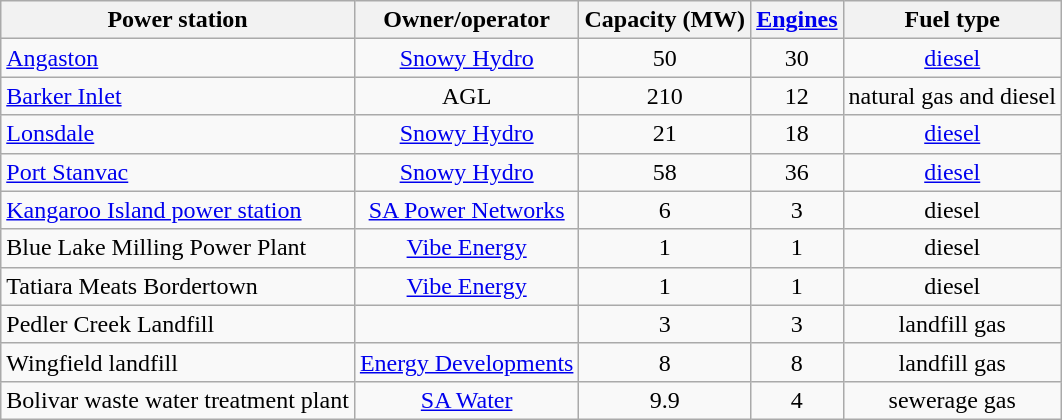<table class="wikitable sortable" style="text-align: center">
<tr>
<th>Power station</th>
<th>Owner/operator</th>
<th>Capacity (MW)</th>
<th><a href='#'>Engines</a></th>
<th>Fuel type</th>
</tr>
<tr>
<td align="left"><a href='#'>Angaston</a></td>
<td><a href='#'>Snowy Hydro</a></td>
<td>50</td>
<td>30</td>
<td><a href='#'>diesel</a></td>
</tr>
<tr>
<td align="left"><a href='#'>Barker Inlet</a></td>
<td>AGL</td>
<td>210</td>
<td>12</td>
<td>natural gas and diesel</td>
</tr>
<tr>
<td align="left"><a href='#'>Lonsdale</a></td>
<td><a href='#'>Snowy Hydro</a></td>
<td>21</td>
<td>18</td>
<td><a href='#'>diesel</a></td>
</tr>
<tr>
<td align="left"><a href='#'>Port Stanvac</a></td>
<td><a href='#'>Snowy Hydro</a></td>
<td>58</td>
<td>36</td>
<td><a href='#'>diesel</a></td>
</tr>
<tr>
<td align="left"><a href='#'>Kangaroo Island power station</a></td>
<td><a href='#'>SA Power Networks</a></td>
<td>6</td>
<td>3</td>
<td>diesel</td>
</tr>
<tr>
<td align="left">Blue Lake Milling Power Plant</td>
<td><a href='#'>Vibe Energy</a></td>
<td>1</td>
<td>1</td>
<td>diesel</td>
</tr>
<tr>
<td align="left">Tatiara Meats Bordertown</td>
<td><a href='#'>Vibe Energy</a></td>
<td>1</td>
<td>1</td>
<td>diesel</td>
</tr>
<tr>
<td align="left">Pedler Creek Landfill</td>
<td></td>
<td>3</td>
<td>3</td>
<td>landfill gas</td>
</tr>
<tr>
<td align="left">Wingfield landfill</td>
<td><a href='#'>Energy Developments</a></td>
<td>8</td>
<td>8</td>
<td>landfill gas</td>
</tr>
<tr>
<td align="left">Bolivar waste water treatment plant</td>
<td><a href='#'>SA Water</a></td>
<td>9.9</td>
<td>4</td>
<td>sewerage gas</td>
</tr>
</table>
